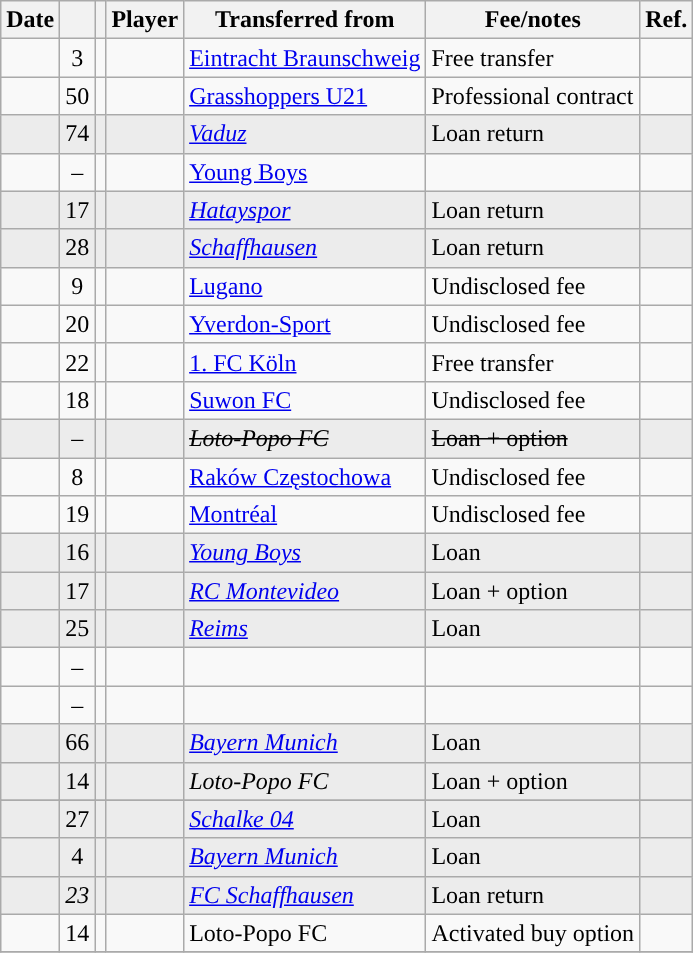<table class="wikitable plainrowheaders sortable">
<tr>
<th scope=col>Date</th>
<th></th>
<th></th>
<th scope=col>Player</th>
<th>Transferred from</th>
<th !scope=col>Fee/notes</th>
<th scope=col>Ref.</th>
</tr>
<tr>
<td></td>
<td align=center>3</td>
<td align=center></td>
<td></td>
<td> <a href='#'>Eintracht Braunschweig</a></td>
<td>Free transfer</td>
<td></td>
</tr>
<tr>
<td></td>
<td align=center>50</td>
<td align=center></td>
<td></td>
<td> <a href='#'>Grasshoppers U21</a></td>
<td>Professional contract</td>
<td></td>
</tr>
<tr style="background:#ececec;">
<td></td>
<td style="text-align:center">74</td>
<td style="text-align:center"></td>
<td></td>
<td> <em><a href='#'>Vaduz</a></em></td>
<td>Loan return</td>
<td></td>
</tr>
<tr>
<td></td>
<td align=center>–</td>
<td align=center></td>
<td></td>
<td> <a href='#'>Young Boys</a></td>
<td></td>
<td></td>
</tr>
<tr style="background:#ececec;">
<td></td>
<td align=center>17</td>
<td align=center></td>
<td></td>
<td> <em><a href='#'>Hatayspor</a></em></td>
<td>Loan return</td>
<td></td>
</tr>
<tr style="background:#ececec;">
<td></td>
<td style="text-align:center">28</td>
<td style="text-align:center"></td>
<td></td>
<td> <em><a href='#'>Schaffhausen</a></em></td>
<td>Loan return</td>
<td></td>
</tr>
<tr>
<td></td>
<td align=center>9</td>
<td align=center></td>
<td></td>
<td> <a href='#'>Lugano</a></td>
<td>Undisclosed fee</td>
<td></td>
</tr>
<tr>
<td></td>
<td align=center>20</td>
<td align=center></td>
<td></td>
<td> <a href='#'>Yverdon-Sport</a></td>
<td>Undisclosed fee</td>
<td></td>
</tr>
<tr>
<td></td>
<td align=center>22</td>
<td align=center></td>
<td></td>
<td> <a href='#'>1. FC Köln</a></td>
<td>Free transfer</td>
<td></td>
</tr>
<tr>
<td></td>
<td align=center>18</td>
<td align=center></td>
<td></td>
<td> <a href='#'>Suwon FC</a></td>
<td>Undisclosed fee</td>
<td></td>
</tr>
<tr style="background:#ececec;">
<td></td>
<td align=center>–</td>
<td align=center></td>
<td><s> <em></em></s></td>
<td><s> <em>Loto-Popo FC</em></s></td>
<td><s>Loan + option</s></td>
<td></td>
</tr>
<tr>
<td></td>
<td align=center>8</td>
<td align=center></td>
<td></td>
<td> <a href='#'>Raków Częstochowa</a></td>
<td>Undisclosed fee</td>
<td></td>
</tr>
<tr>
<td></td>
<td align=center>19</td>
<td align=center></td>
<td> </td>
<td> <a href='#'>Montréal</a></td>
<td>Undisclosed fee</td>
<td></td>
</tr>
<tr style="background:#ececec;">
<td></td>
<td align=center>16</td>
<td align=center></td>
<td> <em></em></td>
<td> <em><a href='#'>Young Boys</a></em></td>
<td>Loan</td>
<td></td>
</tr>
<tr style="background:#ececec;">
<td></td>
<td align=center>17</td>
<td align=center></td>
<td> <em></em></td>
<td> <em><a href='#'>RC Montevideo</a></em></td>
<td>Loan + option</td>
<td></td>
</tr>
<tr style="background:#ececec;">
<td></td>
<td align=center>25</td>
<td align=center></td>
<td> <em></em></td>
<td> <em><a href='#'>Reims</a></em></td>
<td>Loan</td>
<td></td>
</tr>
<tr>
<td></td>
<td align=center>–</td>
<td align=center></td>
<td></td>
<td></td>
<td></td>
<td></td>
</tr>
<tr>
<td></td>
<td align=center>–</td>
<td align=center></td>
<td></td>
<td></td>
<td></td>
<td></td>
</tr>
<tr style="background:#ececec;">
<td></td>
<td align=center>66</td>
<td align=center></td>
<td> <em></em></td>
<td> <em><a href='#'>Bayern Munich</a></em></td>
<td>Loan</td>
<td></td>
</tr>
<tr style="background:#ececec;">
<td></td>
<td align=center>14</td>
<td align=center></td>
<td> <em></em></td>
<td> <em>Loto-Popo FC</em></td>
<td>Loan + option</td>
<td></td>
</tr>
<tr>
</tr>
<tr style="background:#ececec;">
<td></td>
<td align=center>27</td>
<td align=center></td>
<td> <em></em></td>
<td> <em><a href='#'>Schalke 04</a></em></td>
<td>Loan</td>
<td></td>
</tr>
<tr style="background:#ececec;">
<td></td>
<td align=center>4</td>
<td align=center></td>
<td> <em></em></td>
<td> <em><a href='#'>Bayern Munich</a></em></td>
<td>Loan</td>
<td></td>
</tr>
<tr style="background:#ececec;">
<td></td>
<td align=center><em>23</em></td>
<td align=center></td>
<td></td>
<td> <em><a href='#'>FC Schaffhausen</a></em></td>
<td>Loan return</td>
<td></td>
</tr>
<tr>
<td></td>
<td align=center>14</td>
<td align=center></td>
<td> </td>
<td> Loto-Popo FC</td>
<td>Activated buy option</td>
<td></td>
</tr>
<tr>
</tr>
</table>
